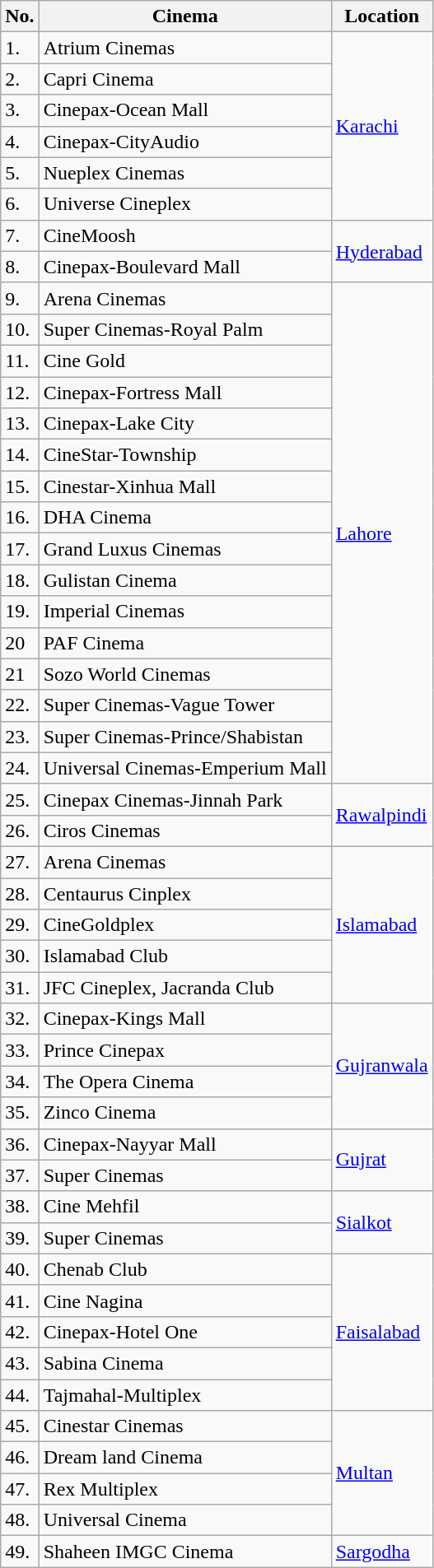<table class="wikitable">
<tr>
<th>No.</th>
<th>Cinema</th>
<th>Location</th>
</tr>
<tr>
<td>1.</td>
<td>Atrium Cinemas</td>
<td rowspan=6><a href='#'>Karachi</a></td>
</tr>
<tr>
<td>2.</td>
<td>Capri Cinema</td>
</tr>
<tr>
<td>3.</td>
<td>Cinepax-Ocean Mall</td>
</tr>
<tr>
<td>4.</td>
<td>Cinepax-CityAudio</td>
</tr>
<tr>
<td>5.</td>
<td>Nueplex Cinemas</td>
</tr>
<tr>
<td>6.</td>
<td>Universe Cineplex</td>
</tr>
<tr>
<td>7.</td>
<td>CineMoosh</td>
<td rowspan=2><a href='#'>Hyderabad</a></td>
</tr>
<tr>
<td>8.</td>
<td>Cinepax-Boulevard Mall</td>
</tr>
<tr>
<td>9.</td>
<td>Arena Cinemas</td>
<td rowspan=16><a href='#'>Lahore</a></td>
</tr>
<tr>
<td>10.</td>
<td>Super Cinemas-Royal Palm</td>
</tr>
<tr>
<td>11.</td>
<td>Cine Gold</td>
</tr>
<tr>
<td>12.</td>
<td>Cinepax-Fortress Mall</td>
</tr>
<tr>
<td>13.</td>
<td>Cinepax-Lake City</td>
</tr>
<tr>
<td>14.</td>
<td>CineStar-Township</td>
</tr>
<tr>
<td>15.</td>
<td>Cinestar-Xinhua Mall</td>
</tr>
<tr>
<td>16.</td>
<td>DHA Cinema</td>
</tr>
<tr>
<td>17.</td>
<td>Grand Luxus Cinemas</td>
</tr>
<tr>
<td>18.</td>
<td>Gulistan Cinema</td>
</tr>
<tr>
<td>19.</td>
<td>Imperial Cinemas</td>
</tr>
<tr>
<td>20</td>
<td>PAF Cinema</td>
</tr>
<tr>
<td>21</td>
<td>Sozo World Cinemas</td>
</tr>
<tr>
<td>22.</td>
<td>Super Cinemas-Vague Tower</td>
</tr>
<tr>
<td>23.</td>
<td>Super Cinemas-Prince/Shabistan</td>
</tr>
<tr>
<td>24.</td>
<td>Universal Cinemas-Emperium Mall</td>
</tr>
<tr>
<td>25.</td>
<td>Cinepax Cinemas-Jinnah Park</td>
<td rowspan=2><a href='#'>Rawalpindi</a></td>
</tr>
<tr>
<td>26.</td>
<td>Ciros Cinemas</td>
</tr>
<tr>
<td>27.</td>
<td>Arena Cinemas</td>
<td rowspan=5><a href='#'>Islamabad</a></td>
</tr>
<tr>
<td>28.</td>
<td>Centaurus Cinplex</td>
</tr>
<tr>
<td>29.</td>
<td>CineGoldplex</td>
</tr>
<tr>
<td>30.</td>
<td>Islamabad Club</td>
</tr>
<tr>
<td>31.</td>
<td>JFC Cineplex, Jacranda Club</td>
</tr>
<tr>
<td>32.</td>
<td>Cinepax-Kings Mall</td>
<td rowspan=4><a href='#'>Gujranwala</a></td>
</tr>
<tr>
<td>33.</td>
<td>Prince Cinepax</td>
</tr>
<tr>
<td>34.</td>
<td>The Opera Cinema</td>
</tr>
<tr>
<td>35.</td>
<td>Zinco Cinema</td>
</tr>
<tr>
<td>36.</td>
<td>Cinepax-Nayyar Mall</td>
<td rowspan=2><a href='#'>Gujrat</a></td>
</tr>
<tr>
<td>37.</td>
<td>Super Cinemas</td>
</tr>
<tr>
<td>38.</td>
<td>Cine Mehfil</td>
<td rowspan=2><a href='#'>Sialkot</a></td>
</tr>
<tr>
<td>39.</td>
<td>Super Cinemas</td>
</tr>
<tr>
<td>40.</td>
<td>Chenab Club</td>
<td rowspan=5><a href='#'>Faisalabad</a></td>
</tr>
<tr>
<td>41.</td>
<td>Cine Nagina</td>
</tr>
<tr>
<td>42.</td>
<td>Cinepax-Hotel One</td>
</tr>
<tr>
<td>43.</td>
<td>Sabina Cinema</td>
</tr>
<tr>
<td>44.</td>
<td>Tajmahal-Multiplex</td>
</tr>
<tr>
<td>45.</td>
<td>Cinestar Cinemas</td>
<td rowspan=4><a href='#'>Multan</a></td>
</tr>
<tr>
<td>46.</td>
<td>Dream land Cinema</td>
</tr>
<tr>
<td>47.</td>
<td>Rex Multiplex</td>
</tr>
<tr>
<td>48.</td>
<td>Universal Cinema</td>
</tr>
<tr>
<td>49.</td>
<td>Shaheen IMGC Cinema</td>
<td><a href='#'>Sargodha</a></td>
</tr>
</table>
